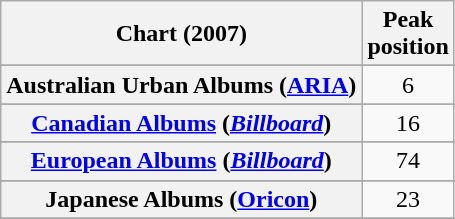<table class="wikitable sortable plainrowheaders" style="text-align:center">
<tr>
<th scope="col">Chart (2007)</th>
<th scope="col">Peak<br>position</th>
</tr>
<tr>
</tr>
<tr>
<th scope="row">Australian Urban Albums (<a href='#'>ARIA</a>)</th>
<td>6</td>
</tr>
<tr>
</tr>
<tr>
</tr>
<tr>
<th scope="row"><a href='#'>Canadian Albums</a> (<em><a href='#'>Billboard</a></em>)</th>
<td>16</td>
</tr>
<tr>
</tr>
<tr>
<th scope="row"><a href='#'>European Albums</a> (<em><a href='#'>Billboard</a></em>)</th>
<td>74</td>
</tr>
<tr>
</tr>
<tr>
</tr>
<tr>
</tr>
<tr>
</tr>
<tr>
<th scope="row">Japanese Albums (<a href='#'>Oricon</a>)</th>
<td>23</td>
</tr>
<tr>
</tr>
<tr>
</tr>
<tr>
</tr>
<tr>
</tr>
<tr>
</tr>
<tr>
</tr>
<tr>
</tr>
<tr>
</tr>
</table>
